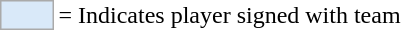<table>
<tr>
<td style="background-color:#d9e9f9; border:1px solid #aaaaaa; width:2em;"></td>
<td>= Indicates player signed with team</td>
</tr>
</table>
